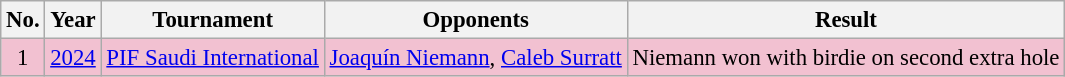<table class="wikitable" style="font-size:95%;">
<tr>
<th>No.</th>
<th>Year</th>
<th>Tournament</th>
<th>Opponents</th>
<th>Result</th>
</tr>
<tr style="background:#F2C1D1;">
<td align=center>1</td>
<td><a href='#'>2024</a></td>
<td><a href='#'>PIF Saudi International</a></td>
<td> <a href='#'>Joaquín Niemann</a>,  <a href='#'>Caleb Surratt</a></td>
<td>Niemann won with birdie on second extra hole</td>
</tr>
</table>
